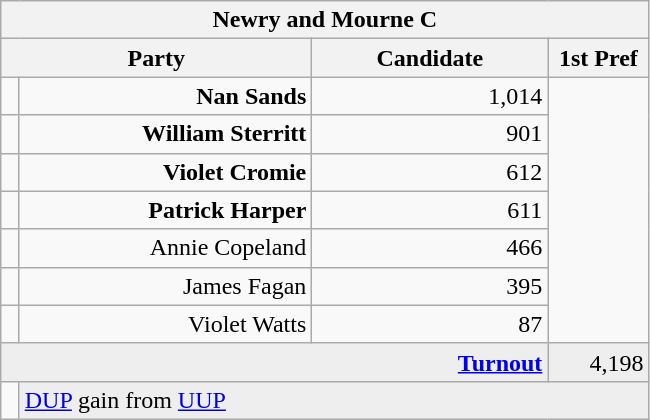<table class="wikitable">
<tr>
<th colspan="4" align="center">Newry and Mourne C</th>
</tr>
<tr>
<th colspan="2" align="center" width=200>Party</th>
<th width=150>Candidate</th>
<th width=60>1st Pref</th>
</tr>
<tr>
<td></td>
<td align="right"><strong>Nan Sands</strong></td>
<td align="right">1,014</td>
</tr>
<tr>
<td></td>
<td align="right"><strong>William Sterritt</strong></td>
<td align="right">901</td>
</tr>
<tr>
<td></td>
<td align="right"><strong>Violet Cromie</strong></td>
<td align="right">612</td>
</tr>
<tr>
<td></td>
<td align="right"><strong>Patrick Harper</strong></td>
<td align="right">611</td>
</tr>
<tr>
<td></td>
<td align="right">Annie Copeland</td>
<td align="right">466</td>
</tr>
<tr>
<td></td>
<td align="right">James Fagan</td>
<td align="right">395</td>
</tr>
<tr>
<td></td>
<td align="right">Violet Watts</td>
<td align="right">87</td>
</tr>
<tr bgcolor="EEEEEE">
<td colspan=3 align="right"><strong><a href='#'>Turnout</a></strong></td>
<td align="right">4,198</td>
</tr>
<tr>
<td bgcolor=></td>
<td colspan=3 bgcolor="EEEEEE"><a href='#'>DUP</a> gain from <a href='#'>UUP</a></td>
</tr>
</table>
